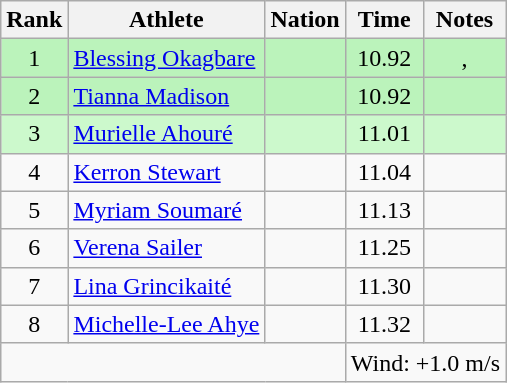<table class="wikitable sortable" style="text-align:center">
<tr>
<th>Rank</th>
<th>Athlete</th>
<th>Nation</th>
<th>Time</th>
<th>Notes</th>
</tr>
<tr bgcolor=#bbf3bb>
<td>1</td>
<td align=left><a href='#'>Blessing Okagbare</a></td>
<td align=left></td>
<td>10.92</td>
<td>, <strong></strong></td>
</tr>
<tr bgcolor=#bbf3bb>
<td>2</td>
<td align=left><a href='#'>Tianna Madison</a></td>
<td align=left></td>
<td>10.92</td>
<td></td>
</tr>
<tr bgcolor=#ccf9cc>
<td>3</td>
<td align=left><a href='#'>Murielle Ahouré</a></td>
<td align=left></td>
<td>11.01</td>
<td></td>
</tr>
<tr>
<td>4</td>
<td align=left><a href='#'>Kerron Stewart</a></td>
<td align=left></td>
<td>11.04</td>
<td></td>
</tr>
<tr>
<td>5</td>
<td align=left><a href='#'>Myriam Soumaré</a></td>
<td align=left></td>
<td>11.13</td>
<td></td>
</tr>
<tr>
<td>6</td>
<td align=left><a href='#'>Verena Sailer</a></td>
<td align=left></td>
<td>11.25</td>
<td></td>
</tr>
<tr>
<td>7</td>
<td align=left><a href='#'>Lina Grincikaité</a></td>
<td align=left></td>
<td>11.30</td>
<td></td>
</tr>
<tr>
<td>8</td>
<td align=left><a href='#'>Michelle-Lee Ahye</a></td>
<td align=left></td>
<td>11.32</td>
<td></td>
</tr>
<tr class="sortbottom">
<td colspan=3></td>
<td colspan="2" style="text-align:left;">Wind: +1.0 m/s</td>
</tr>
</table>
